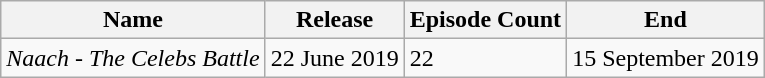<table class="wikitable sortable">
<tr>
<th>Name</th>
<th>Release</th>
<th>Episode Count</th>
<th>End</th>
</tr>
<tr>
<td><em>Naach - The Celebs Battle</em></td>
<td>22 June 2019</td>
<td>22</td>
<td>15 September 2019</td>
</tr>
</table>
